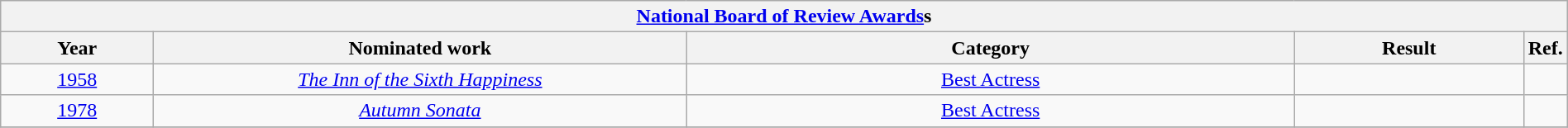<table width="100%" class="wikitable">
<tr>
<th colspan="5" align="center"><a href='#'>National Board of Review Awards</a>s</th>
</tr>
<tr>
<th width="10%">Year</th>
<th width="35%">Nominated work</th>
<th width="40%">Category</th>
<th width="15%">Result</th>
<th>Ref.</th>
</tr>
<tr>
<td style="text-align:center;"><a href='#'>1958</a></td>
<td style="text-align:center;"><em><a href='#'>The Inn of the Sixth Happiness</a></em></td>
<td style="text-align:center;"><a href='#'>Best Actress</a></td>
<td></td>
<td style="text-align:center"></td>
</tr>
<tr>
<td style="text-align:center;"><a href='#'>1978</a></td>
<td style="text-align:center;"><em><a href='#'>Autumn Sonata</a></em></td>
<td style="text-align:center;"><a href='#'>Best Actress</a></td>
<td></td>
<td style="text-align:center"></td>
</tr>
<tr>
</tr>
</table>
